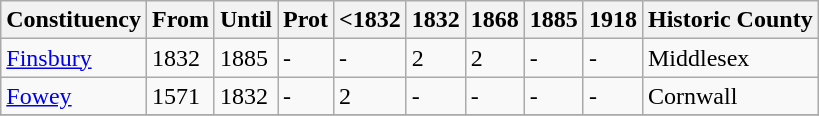<table class="wikitable">
<tr>
<th>Constituency</th>
<th>From</th>
<th>Until</th>
<th>Prot</th>
<th><1832</th>
<th>1832</th>
<th>1868</th>
<th>1885</th>
<th>1918</th>
<th>Historic County</th>
</tr>
<tr>
<td><a href='#'>Finsbury</a></td>
<td>1832</td>
<td>1885</td>
<td>-</td>
<td>-</td>
<td>2</td>
<td>2</td>
<td>-</td>
<td>-</td>
<td>Middlesex</td>
</tr>
<tr>
<td><a href='#'>Fowey</a></td>
<td>1571</td>
<td>1832</td>
<td>-</td>
<td>2</td>
<td>-</td>
<td>-</td>
<td>-</td>
<td>-</td>
<td>Cornwall</td>
</tr>
<tr>
</tr>
</table>
